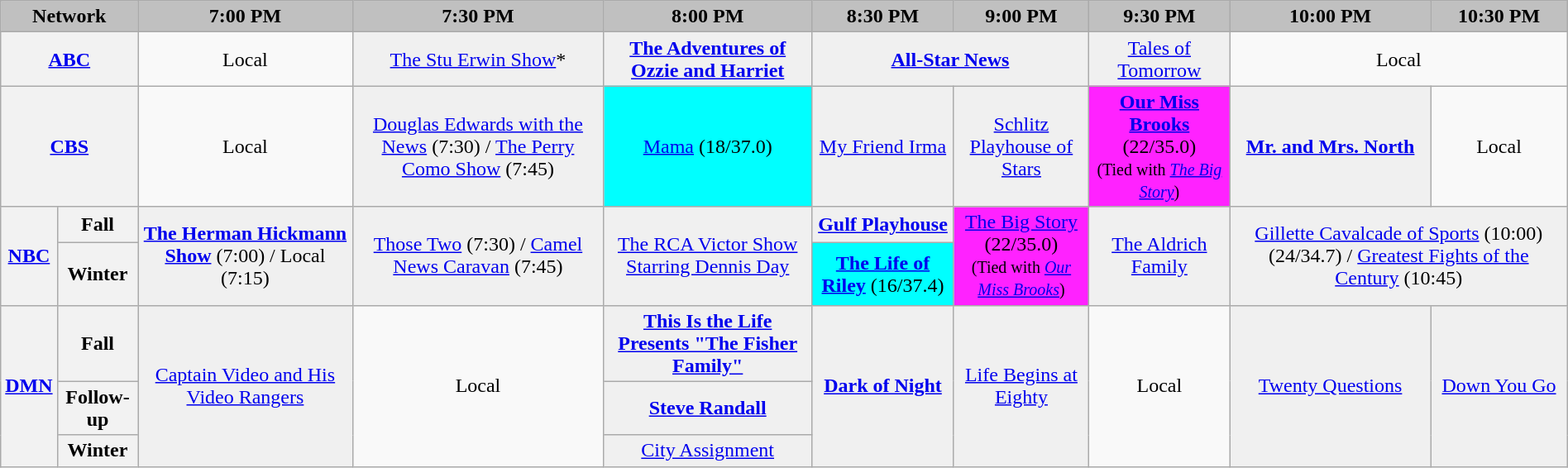<table class="wikitable" style="width:100%;margin-right:0;text-align:center">
<tr>
<th colspan="2" style="background-color:#C0C0C0;text-align:center">Network</th>
<th style="background-color:#C0C0C0;text-align:center">7:00 PM</th>
<th style="background-color:#C0C0C0;text-align:center">7:30 PM</th>
<th style="background-color:#C0C0C0;text-align:center">8:00 PM</th>
<th style="background-color:#C0C0C0;text-align:center">8:30 PM</th>
<th style="background-color:#C0C0C0;text-align:center">9:00 PM</th>
<th style="background-color:#C0C0C0;text-align:center">9:30 PM</th>
<th style="background-color:#C0C0C0;text-align:center">10:00 PM</th>
<th style="background-color:#C0C0C0;text-align:center">10:30 PM</th>
</tr>
<tr>
<th bgcolor="#C0C0C0" colspan="2"><a href='#'>ABC</a></th>
<td>Local</td>
<td bgcolor="#F0F0F0"><a href='#'>The Stu Erwin Show</a>*</td>
<td bgcolor="#F0F0F0"><strong><a href='#'>The Adventures of Ozzie and Harriet</a></strong></td>
<td colspan="2" bgcolor="#F0F0F0"><strong><a href='#'>All-Star News</a></strong></td>
<td bgcolor="#F0F0F0"><a href='#'>Tales of Tomorrow</a></td>
<td colspan="2">Local</td>
</tr>
<tr>
<th bgcolor="#C0C0C0" colspan="2"><a href='#'>CBS</a></th>
<td>Local</td>
<td bgcolor="#F0F0F0"><a href='#'>Douglas Edwards with the News</a> (7:30) / <a href='#'>The Perry Como Show</a> (7:45)</td>
<td bgcolor="#00FFFF"><a href='#'>Mama</a> (18/37.0)</td>
<td bgcolor="#F0F0F0"><a href='#'>My Friend Irma</a></td>
<td bgcolor="#F0F0F0"><a href='#'>Schlitz Playhouse of Stars</a></td>
<td bgcolor="#FF22FF"><strong><a href='#'>Our Miss Brooks</a></strong> (22/35.0)<br><small>(Tied with <em><a href='#'>The Big Story</a></em>)</small></td>
<td bgcolor="#F0F0F0"><strong><a href='#'>Mr. and Mrs. North</a></strong></td>
<td>Local</td>
</tr>
<tr>
<th bgcolor="#C0C0C0" rowspan="2"><a href='#'>NBC</a></th>
<th>Fall</th>
<td bgcolor="#F0F0F0" rowspan="2"><strong><a href='#'>The Herman Hickmann Show</a></strong> (7:00) / Local (7:15)</td>
<td bgcolor="#F0F0F0" rowspan="2"><a href='#'>Those Two</a> (7:30) / <a href='#'>Camel News Caravan</a> (7:45)</td>
<td bgcolor="#F0F0F0" rowspan="2"><a href='#'>The RCA Victor Show Starring Dennis Day</a></td>
<td bgcolor="#F0F0F0"><strong><a href='#'>Gulf Playhouse</a></strong></td>
<td bgcolor="#FF22FF" rowspan="2"><a href='#'>The Big Story</a> (22/35.0)<br><small>(Tied with <em><a href='#'>Our Miss Brooks</a></em>)</small></td>
<td bgcolor="#F0F0F0" rowspan="2"><a href='#'>The Aldrich Family</a></td>
<td bgcolor="#F0F0F0" colspan="2" rowspan="2"><span><a href='#'>Gillette Cavalcade of Sports</a> (10:00) (24/34.7)</span> / <a href='#'>Greatest Fights of the Century</a> (10:45)</td>
</tr>
<tr>
<th>Winter</th>
<td bgcolor="#00FFFF"><strong><a href='#'>The Life of Riley</a></strong> (16/37.4)</td>
</tr>
<tr>
<th bgcolor="#C0C0C0" rowspan="3"><a href='#'>DMN</a></th>
<th>Fall</th>
<td bgcolor="#F0F0F0" rowspan="3"><a href='#'>Captain Video and His Video Rangers</a></td>
<td rowspan="3">Local</td>
<td bgcolor="#F0F0F0"><strong><a href='#'>This Is the Life Presents "The Fisher Family"</a></strong></td>
<td bgcolor="#F0F0F0" rowspan="3"><strong><a href='#'>Dark of Night</a></strong></td>
<td bgcolor="#F0F0F0" rowspan="3"><a href='#'>Life Begins at Eighty</a></td>
<td rowspan="3">Local</td>
<td bgcolor="#F0F0F0" rowspan="3"><a href='#'>Twenty Questions</a></td>
<td bgcolor="#F0F0F0" rowspan="3"><a href='#'>Down You Go</a></td>
</tr>
<tr>
<th>Follow-up</th>
<td bgcolor="#F0F0F0"><strong><a href='#'>Steve Randall</a></strong></td>
</tr>
<tr>
<th>Winter</th>
<td bgcolor="#F0F0F0"><a href='#'>City Assignment</a></td>
</tr>
</table>
